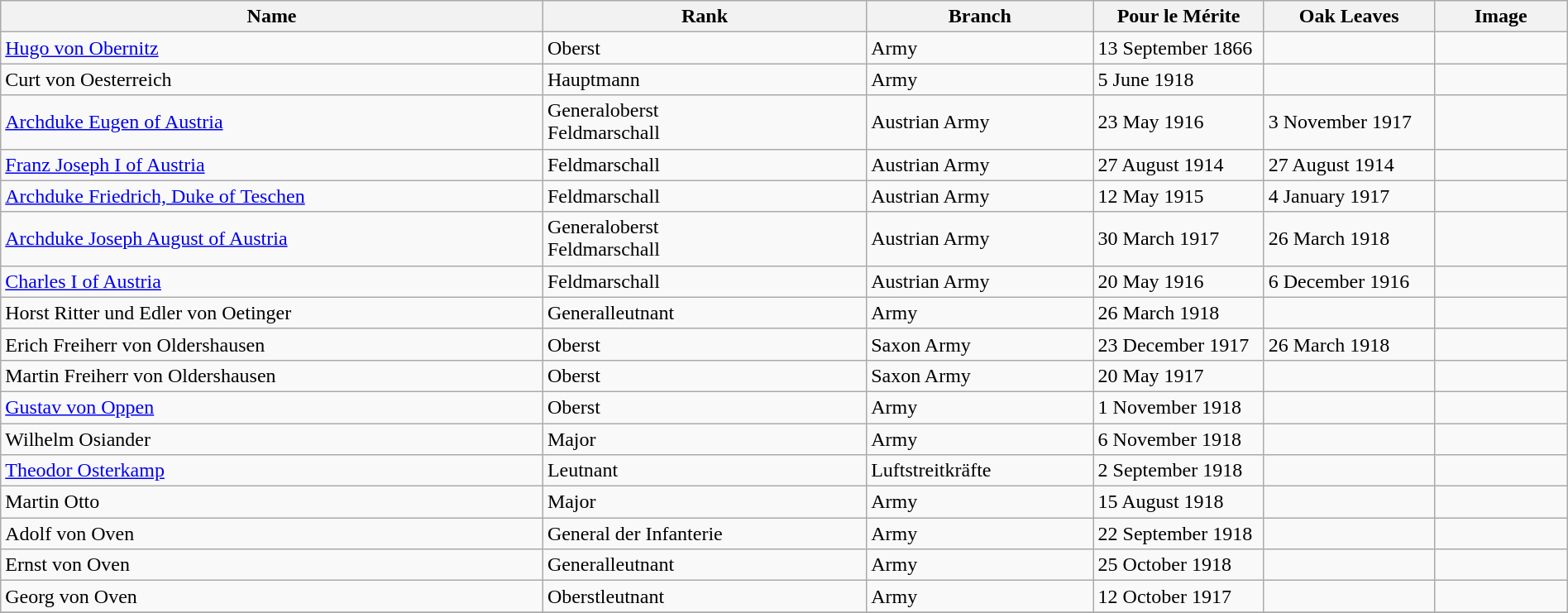<table class="wikitable" style="width:100%;">
<tr>
<th>Name</th>
<th>Rank</th>
<th>Branch</th>
<th width="130">Pour le Mérite</th>
<th width="130">Oak Leaves</th>
<th width="100">Image</th>
</tr>
<tr>
<td><a href='#'>Hugo von Obernitz</a></td>
<td>Oberst</td>
<td>Army</td>
<td>13 September 1866</td>
<td></td>
<td></td>
</tr>
<tr>
<td>Curt von Oesterreich</td>
<td>Hauptmann</td>
<td>Army</td>
<td>5 June 1918</td>
<td></td>
<td></td>
</tr>
<tr>
<td><a href='#'>Archduke Eugen of Austria</a></td>
<td>Generaloberst<br>Feldmarschall</td>
<td>Austrian Army</td>
<td>23 May 1916</td>
<td>3 November 1917</td>
<td></td>
</tr>
<tr>
<td><a href='#'>Franz Joseph I of Austria</a></td>
<td>Feldmarschall</td>
<td>Austrian Army</td>
<td>27 August 1914</td>
<td>27 August 1914</td>
<td></td>
</tr>
<tr>
<td><a href='#'>Archduke Friedrich, Duke of Teschen</a></td>
<td>Feldmarschall</td>
<td>Austrian Army</td>
<td>12 May 1915</td>
<td>4 January 1917</td>
<td></td>
</tr>
<tr>
<td><a href='#'>Archduke Joseph August of Austria</a></td>
<td>Generaloberst<br>Feldmarschall</td>
<td>Austrian Army</td>
<td>30 March 1917</td>
<td>26 March 1918</td>
<td></td>
</tr>
<tr>
<td><a href='#'>Charles I of Austria</a></td>
<td>Feldmarschall</td>
<td>Austrian Army</td>
<td>20 May 1916</td>
<td>6 December 1916</td>
<td></td>
</tr>
<tr>
<td>Horst Ritter und Edler von Oetinger</td>
<td>Generalleutnant</td>
<td>Army</td>
<td>26 March 1918</td>
<td></td>
<td></td>
</tr>
<tr>
<td>Erich Freiherr von Oldershausen</td>
<td>Oberst</td>
<td>Saxon Army</td>
<td>23 December 1917</td>
<td>26 March 1918</td>
<td></td>
</tr>
<tr>
<td>Martin Freiherr von Oldershausen</td>
<td>Oberst</td>
<td>Saxon Army</td>
<td>20 May 1917</td>
<td></td>
<td></td>
</tr>
<tr>
<td><a href='#'>Gustav von Oppen</a></td>
<td>Oberst</td>
<td>Army</td>
<td>1 November 1918</td>
<td></td>
<td></td>
</tr>
<tr>
<td>Wilhelm Osiander</td>
<td>Major</td>
<td>Army</td>
<td>6 November 1918</td>
<td></td>
<td></td>
</tr>
<tr>
<td><a href='#'>Theodor Osterkamp</a></td>
<td>Leutnant</td>
<td>Luftstreitkräfte</td>
<td>2 September 1918</td>
<td></td>
<td></td>
</tr>
<tr>
<td>Martin Otto</td>
<td>Major</td>
<td>Army</td>
<td>15 August 1918</td>
<td></td>
<td></td>
</tr>
<tr>
<td>Adolf von Oven</td>
<td>General der Infanterie</td>
<td>Army</td>
<td>22 September 1918</td>
<td></td>
<td></td>
</tr>
<tr>
<td>Ernst von Oven</td>
<td>Generalleutnant</td>
<td>Army</td>
<td>25 October 1918</td>
<td></td>
<td></td>
</tr>
<tr>
<td>Georg von Oven</td>
<td>Oberstleutnant</td>
<td>Army</td>
<td>12 October 1917</td>
<td></td>
<td></td>
</tr>
<tr>
</tr>
</table>
